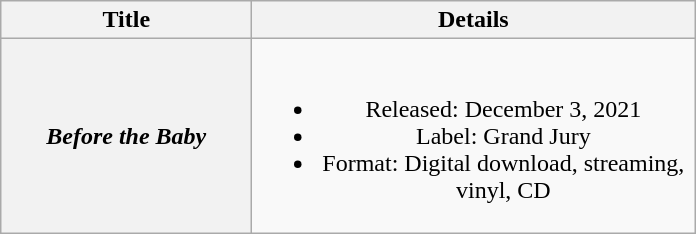<table class="wikitable plainrowheaders" style="text-align:center;">
<tr>
<th scope="col" style="width:10em;">Title</th>
<th scope="col" style="width:18em;">Details</th>
</tr>
<tr>
<th scope="row"><em>Before the Baby</em></th>
<td><br><ul><li>Released: December 3, 2021</li><li>Label: Grand Jury</li><li>Format: Digital download, streaming, vinyl, CD</li></ul></td>
</tr>
</table>
